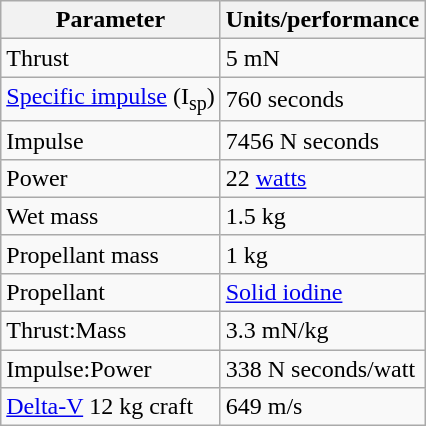<table class="wikitable floatright">
<tr>
<th>Parameter</th>
<th>Units/performance</th>
</tr>
<tr>
<td>Thrust</td>
<td>5 mN</td>
</tr>
<tr>
<td><a href='#'>Specific impulse</a> (I<sub>sp</sub>)</td>
<td>760 seconds</td>
</tr>
<tr>
<td>Impulse</td>
<td>7456 N seconds</td>
</tr>
<tr>
<td>Power</td>
<td>22 <a href='#'>watts</a></td>
</tr>
<tr>
<td>Wet mass</td>
<td>1.5 kg</td>
</tr>
<tr>
<td>Propellant mass</td>
<td>1 kg</td>
</tr>
<tr>
<td>Propellant</td>
<td><a href='#'>Solid iodine</a></td>
</tr>
<tr>
<td>Thrust:Mass</td>
<td>3.3 mN/kg</td>
</tr>
<tr>
<td>Impulse:Power</td>
<td>338 N seconds/watt</td>
</tr>
<tr>
<td><a href='#'>Delta-V</a> 12 kg craft</td>
<td>649 m/s</td>
</tr>
</table>
